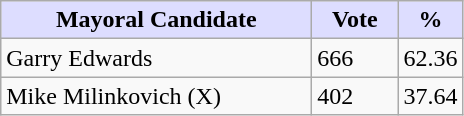<table class="wikitable">
<tr>
<th style="background:#ddf; width:200px;">Mayoral Candidate </th>
<th style="background:#ddf; width:50px;">Vote</th>
<th style="background:#ddf; width:30px;">%</th>
</tr>
<tr>
<td>Garry Edwards</td>
<td>666</td>
<td>62.36</td>
</tr>
<tr>
<td>Mike Milinkovich (X)</td>
<td>402</td>
<td>37.64</td>
</tr>
</table>
